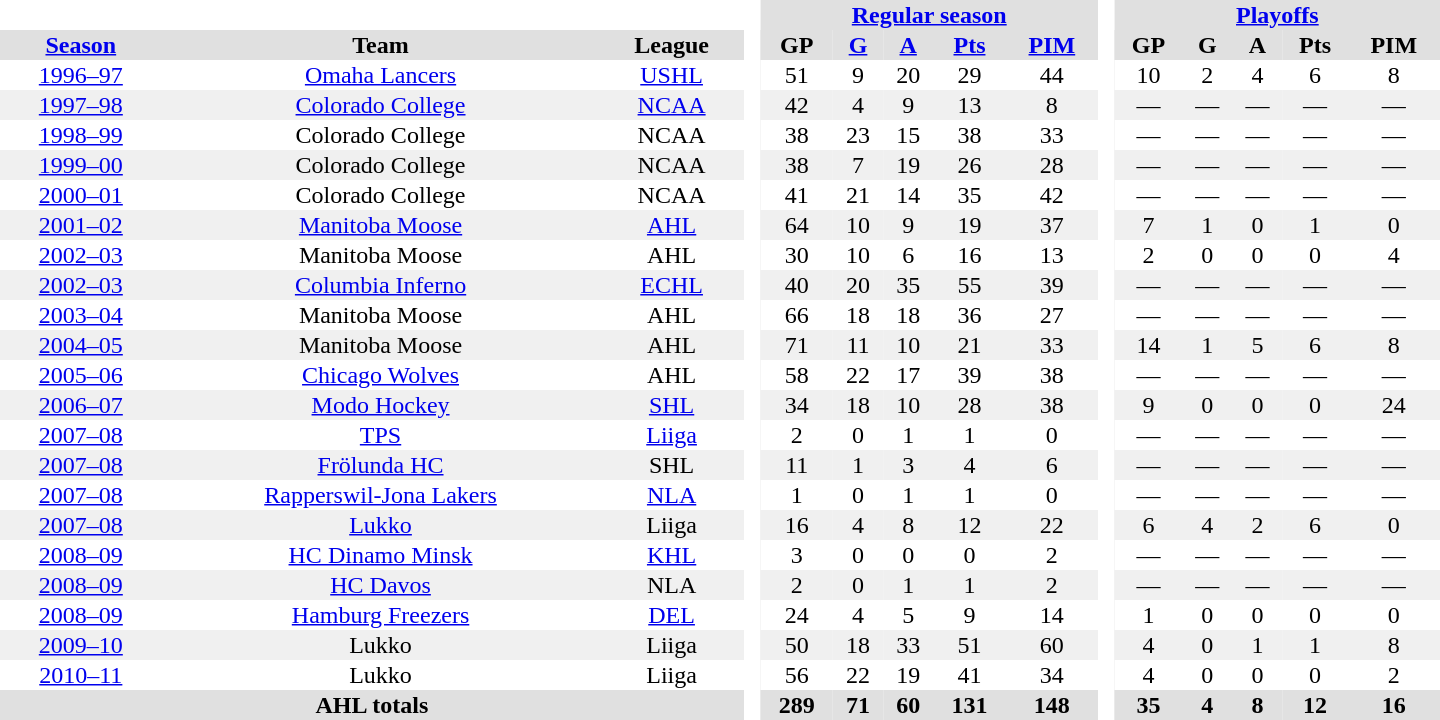<table border="0" cellpadding="1" cellspacing="0" style="text-align:center; width:60em">
<tr bgcolor="#e0e0e0">
<th colspan="3" bgcolor="#ffffff"> </th>
<th rowspan="99" bgcolor="#ffffff"> </th>
<th colspan="5"><a href='#'>Regular season</a></th>
<th rowspan="99" bgcolor="#ffffff"> </th>
<th colspan="5"><a href='#'>Playoffs</a></th>
</tr>
<tr bgcolor="#e0e0e0">
<th><a href='#'>Season</a></th>
<th>Team</th>
<th>League</th>
<th>GP</th>
<th><a href='#'>G</a></th>
<th><a href='#'>A</a></th>
<th><a href='#'>Pts</a></th>
<th><a href='#'>PIM</a></th>
<th>GP</th>
<th>G</th>
<th>A</th>
<th>Pts</th>
<th>PIM</th>
</tr>
<tr>
<td><a href='#'>1996–97</a></td>
<td><a href='#'>Omaha Lancers</a></td>
<td><a href='#'>USHL</a></td>
<td>51</td>
<td>9</td>
<td>20</td>
<td>29</td>
<td>44</td>
<td>10</td>
<td>2</td>
<td>4</td>
<td>6</td>
<td>8</td>
</tr>
<tr bgcolor="#f0f0f0">
<td><a href='#'>1997–98</a></td>
<td><a href='#'>Colorado College</a></td>
<td><a href='#'>NCAA</a></td>
<td>42</td>
<td>4</td>
<td>9</td>
<td>13</td>
<td>8</td>
<td>—</td>
<td>—</td>
<td>—</td>
<td>—</td>
<td>—</td>
</tr>
<tr>
<td><a href='#'>1998–99</a></td>
<td>Colorado College</td>
<td>NCAA</td>
<td>38</td>
<td>23</td>
<td>15</td>
<td>38</td>
<td>33</td>
<td>—</td>
<td>—</td>
<td>—</td>
<td>—</td>
<td>—</td>
</tr>
<tr bgcolor="#f0f0f0">
<td><a href='#'>1999–00</a></td>
<td>Colorado College</td>
<td>NCAA</td>
<td>38</td>
<td>7</td>
<td>19</td>
<td>26</td>
<td>28</td>
<td>—</td>
<td>—</td>
<td>—</td>
<td>—</td>
<td>—</td>
</tr>
<tr>
<td><a href='#'>2000–01</a></td>
<td>Colorado College</td>
<td>NCAA</td>
<td>41</td>
<td>21</td>
<td>14</td>
<td>35</td>
<td>42</td>
<td>—</td>
<td>—</td>
<td>—</td>
<td>—</td>
<td>—</td>
</tr>
<tr bgcolor="#f0f0f0">
<td><a href='#'>2001–02</a></td>
<td><a href='#'>Manitoba Moose</a></td>
<td><a href='#'>AHL</a></td>
<td>64</td>
<td>10</td>
<td>9</td>
<td>19</td>
<td>37</td>
<td>7</td>
<td>1</td>
<td>0</td>
<td>1</td>
<td>0</td>
</tr>
<tr>
<td><a href='#'>2002–03</a></td>
<td>Manitoba Moose</td>
<td>AHL</td>
<td>30</td>
<td>10</td>
<td>6</td>
<td>16</td>
<td>13</td>
<td>2</td>
<td>0</td>
<td>0</td>
<td>0</td>
<td>4</td>
</tr>
<tr bgcolor="#f0f0f0">
<td><a href='#'>2002–03</a></td>
<td><a href='#'>Columbia Inferno</a></td>
<td><a href='#'>ECHL</a></td>
<td>40</td>
<td>20</td>
<td>35</td>
<td>55</td>
<td>39</td>
<td>—</td>
<td>—</td>
<td>—</td>
<td>—</td>
<td>—</td>
</tr>
<tr>
<td><a href='#'>2003–04</a></td>
<td>Manitoba Moose</td>
<td>AHL</td>
<td>66</td>
<td>18</td>
<td>18</td>
<td>36</td>
<td>27</td>
<td>—</td>
<td>—</td>
<td>—</td>
<td>—</td>
<td>—</td>
</tr>
<tr bgcolor="#f0f0f0">
<td><a href='#'>2004–05</a></td>
<td>Manitoba Moose</td>
<td>AHL</td>
<td>71</td>
<td>11</td>
<td>10</td>
<td>21</td>
<td>33</td>
<td>14</td>
<td>1</td>
<td>5</td>
<td>6</td>
<td>8</td>
</tr>
<tr>
<td><a href='#'>2005–06</a></td>
<td><a href='#'>Chicago Wolves</a></td>
<td>AHL</td>
<td>58</td>
<td>22</td>
<td>17</td>
<td>39</td>
<td>38</td>
<td>—</td>
<td>—</td>
<td>—</td>
<td>—</td>
<td>—</td>
</tr>
<tr bgcolor="#f0f0f0">
<td><a href='#'>2006–07</a></td>
<td><a href='#'>Modo Hockey</a></td>
<td><a href='#'>SHL</a></td>
<td>34</td>
<td>18</td>
<td>10</td>
<td>28</td>
<td>38</td>
<td>9</td>
<td>0</td>
<td>0</td>
<td>0</td>
<td>24</td>
</tr>
<tr>
<td><a href='#'>2007–08</a></td>
<td><a href='#'>TPS</a></td>
<td><a href='#'>Liiga</a></td>
<td>2</td>
<td>0</td>
<td>1</td>
<td>1</td>
<td>0</td>
<td>—</td>
<td>—</td>
<td>—</td>
<td>—</td>
<td>—</td>
</tr>
<tr bgcolor="#f0f0f0">
<td><a href='#'>2007–08</a></td>
<td><a href='#'>Frölunda HC</a></td>
<td>SHL</td>
<td>11</td>
<td>1</td>
<td>3</td>
<td>4</td>
<td>6</td>
<td>—</td>
<td>—</td>
<td>—</td>
<td>—</td>
<td>—</td>
</tr>
<tr>
<td><a href='#'>2007–08</a></td>
<td><a href='#'>Rapperswil-Jona Lakers</a></td>
<td><a href='#'>NLA</a></td>
<td>1</td>
<td>0</td>
<td>1</td>
<td>1</td>
<td>0</td>
<td>—</td>
<td>—</td>
<td>—</td>
<td>—</td>
<td>—</td>
</tr>
<tr bgcolor="#f0f0f0">
<td><a href='#'>2007–08</a></td>
<td><a href='#'>Lukko</a></td>
<td>Liiga</td>
<td>16</td>
<td>4</td>
<td>8</td>
<td>12</td>
<td>22</td>
<td>6</td>
<td>4</td>
<td>2</td>
<td>6</td>
<td>0</td>
</tr>
<tr>
<td><a href='#'>2008–09</a></td>
<td><a href='#'>HC Dinamo Minsk</a></td>
<td><a href='#'>KHL</a></td>
<td>3</td>
<td>0</td>
<td>0</td>
<td>0</td>
<td>2</td>
<td>—</td>
<td>—</td>
<td>—</td>
<td>—</td>
<td>—</td>
</tr>
<tr bgcolor="#f0f0f0">
<td><a href='#'>2008–09</a></td>
<td><a href='#'>HC Davos</a></td>
<td>NLA</td>
<td>2</td>
<td>0</td>
<td>1</td>
<td>1</td>
<td>2</td>
<td>—</td>
<td>—</td>
<td>—</td>
<td>—</td>
<td>—</td>
</tr>
<tr>
<td><a href='#'>2008–09</a></td>
<td><a href='#'>Hamburg Freezers</a></td>
<td><a href='#'>DEL</a></td>
<td>24</td>
<td>4</td>
<td>5</td>
<td>9</td>
<td>14</td>
<td>1</td>
<td>0</td>
<td>0</td>
<td>0</td>
<td>0</td>
</tr>
<tr bgcolor="#f0f0f0">
<td><a href='#'>2009–10</a></td>
<td>Lukko</td>
<td>Liiga</td>
<td>50</td>
<td>18</td>
<td>33</td>
<td>51</td>
<td>60</td>
<td>4</td>
<td>0</td>
<td>1</td>
<td>1</td>
<td>8</td>
</tr>
<tr>
<td><a href='#'>2010–11</a></td>
<td>Lukko</td>
<td>Liiga</td>
<td>56</td>
<td>22</td>
<td>19</td>
<td>41</td>
<td>34</td>
<td>4</td>
<td>0</td>
<td>0</td>
<td>0</td>
<td>2</td>
</tr>
<tr>
</tr>
<tr ALIGN="center" bgcolor="#e0e0e0">
<th colspan="3">AHL totals</th>
<th ALIGN="center">289</th>
<th ALIGN="center">71</th>
<th ALIGN="center">60</th>
<th ALIGN="center">131</th>
<th ALIGN="center">148</th>
<th ALIGN="center">35</th>
<th ALIGN="center">4</th>
<th ALIGN="center">8</th>
<th ALIGN="center">12</th>
<th ALIGN="center">16</th>
</tr>
</table>
